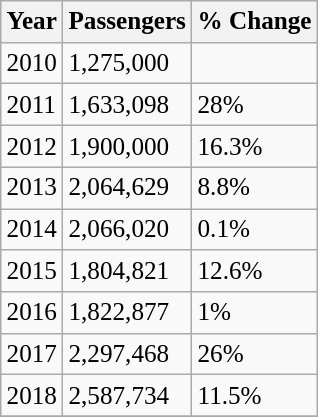<table class="wikitable" style="font-size: 105%">
<tr>
<th>Year</th>
<th>Passengers</th>
<th>% Change</th>
</tr>
<tr>
<td>2010</td>
<td>1,275,000</td>
<td></td>
</tr>
<tr>
<td>2011</td>
<td>1,633,098</td>
<td> 28%</td>
</tr>
<tr>
<td>2012</td>
<td>1,900,000</td>
<td> 16.3%</td>
</tr>
<tr>
<td>2013</td>
<td>2,064,629</td>
<td> 8.8%</td>
</tr>
<tr>
<td>2014</td>
<td>2,066,020</td>
<td> 0.1%</td>
</tr>
<tr>
<td>2015</td>
<td>1,804,821</td>
<td> 12.6%</td>
</tr>
<tr>
<td>2016</td>
<td>1,822,877</td>
<td> 1%</td>
</tr>
<tr>
<td>2017</td>
<td>2,297,468</td>
<td> 26%</td>
</tr>
<tr>
<td>2018</td>
<td>2,587,734</td>
<td> 11.5%</td>
</tr>
<tr>
</tr>
</table>
